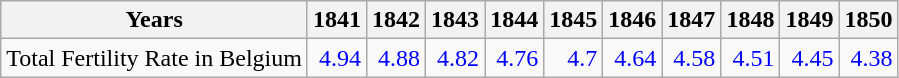<table class="wikitable " style="text-align:right">
<tr>
<th>Years</th>
<th>1841</th>
<th>1842</th>
<th>1843</th>
<th>1844</th>
<th>1845</th>
<th>1846</th>
<th>1847</th>
<th>1848</th>
<th>1849</th>
<th>1850</th>
</tr>
<tr>
<td align="left">Total Fertility Rate in Belgium</td>
<td style="text-align:right; color:blue;">4.94</td>
<td style="text-align:right; color:blue;">4.88</td>
<td style="text-align:right; color:blue;">4.82</td>
<td style="text-align:right; color:blue;">4.76</td>
<td style="text-align:right; color:blue;">4.7</td>
<td style="text-align:right; color:blue;">4.64</td>
<td style="text-align:right; color:blue;">4.58</td>
<td style="text-align:right; color:blue;">4.51</td>
<td style="text-align:right; color:blue;">4.45</td>
<td style="text-align:right; color:blue;">4.38</td>
</tr>
</table>
